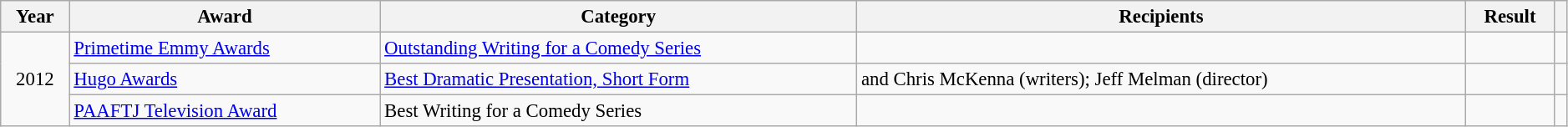<table class="wikitable sortable" style="font-size:95%; width:99%;" summary="Remedial Chaos Theory was nominated for an Emmy Award and a Hugo Award. It won a PAAFTJ Television Award.">
<tr style="text-align:center;">
<th scope="col">Year</th>
<th scope="col">Award</th>
<th scope="col">Category</th>
<th scope="col">Recipients</th>
<th scope="col">Result</th>
<th scope="col" class="unsortable"></th>
</tr>
<tr>
<td align="center" rowspan="3">2012</td>
<td><a href='#'>Primetime Emmy Awards</a></td>
<td><a href='#'>Outstanding Writing for a Comedy Series</a></td>
<td></td>
<td></td>
<td align="center"></td>
</tr>
<tr>
<td><a href='#'>Hugo Awards</a></td>
<td><a href='#'>Best Dramatic Presentation, Short Form</a></td>
<td> and Chris McKenna (writers); Jeff Melman (director)</td>
<td></td>
<td align="center"></td>
</tr>
<tr>
<td><a href='#'>PAAFTJ Television Award</a></td>
<td>Best Writing for a Comedy Series</td>
<td></td>
<td></td>
<td align="center"></td>
</tr>
</table>
